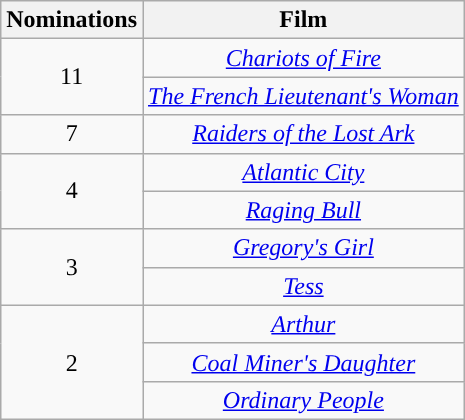<table class="wikitable" style="text-align:center;">
<tr>
<th style="background:">Nominations</th>
<th style="background:">Film</th>
</tr>
<tr>
<td rowspan="2">11</td>
<td><em><a href='#'>Chariots of Fire</a></em></td>
</tr>
<tr>
<td><em><a href='#'>The French Lieutenant's Woman</a></em></td>
</tr>
<tr>
<td>7</td>
<td><em><a href='#'>Raiders of the Lost Ark</a></em></td>
</tr>
<tr>
<td rowspan="2">4</td>
<td><em><a href='#'>Atlantic City</a></em></td>
</tr>
<tr>
<td><em><a href='#'>Raging Bull</a></em></td>
</tr>
<tr>
<td rowspan="2">3</td>
<td><em><a href='#'>Gregory's Girl</a></em></td>
</tr>
<tr>
<td><em><a href='#'>Tess</a></em></td>
</tr>
<tr>
<td rowspan="3">2</td>
<td><em><a href='#'>Arthur</a></em></td>
</tr>
<tr>
<td><em><a href='#'>Coal Miner's Daughter</a></em></td>
</tr>
<tr>
<td><em><a href='#'>Ordinary People</a></em></td>
</tr>
</table>
